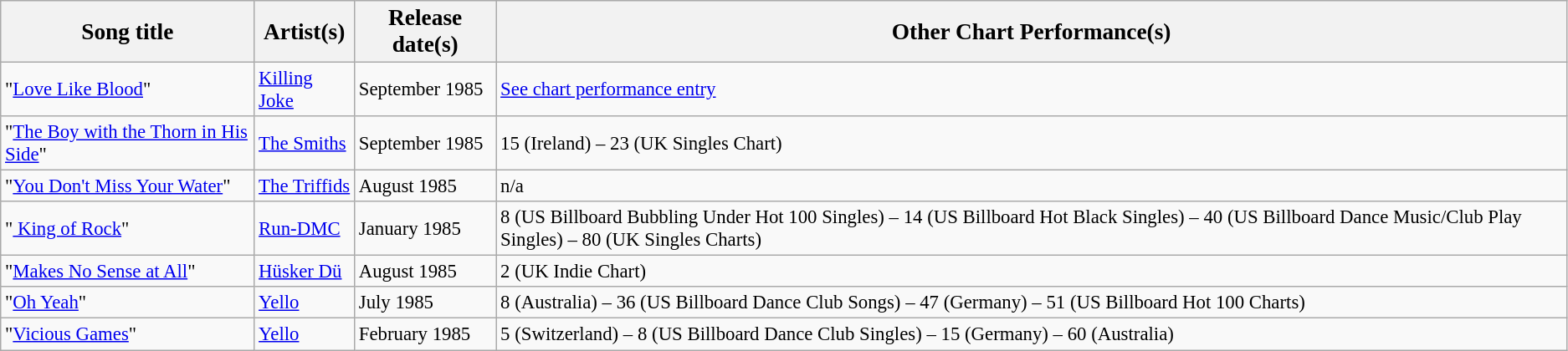<table class="wikitable sortable" style="font-size:95%;">
<tr>
<th><big>Song title</big></th>
<th><big>Artist(s)</big></th>
<th><big>Release date(s)</big></th>
<th><big>Other Chart Performance(s)</big></th>
</tr>
<tr>
<td>"<a href='#'>Love Like Blood</a>"</td>
<td><a href='#'>Killing Joke</a></td>
<td>September 1985</td>
<td><a href='#'>See chart performance entry</a></td>
</tr>
<tr>
<td>"<a href='#'>The Boy with the Thorn in His Side</a>"</td>
<td data-sort-value="Smiths"><a href='#'>The Smiths</a></td>
<td>September 1985</td>
<td>15 (Ireland) – 23 (UK Singles Chart)</td>
</tr>
<tr>
<td>"<a href='#'>You Don't Miss Your Water</a>"</td>
<td data-sort-value="Triffids"><a href='#'>The Triffids</a></td>
<td>August 1985</td>
<td>n/a</td>
</tr>
<tr>
<td>"<a href='#'> King of Rock</a>"</td>
<td><a href='#'>Run-DMC</a></td>
<td>January 1985</td>
<td>8 (US Billboard Bubbling Under Hot 100 Singles) – 14 (US Billboard Hot Black Singles) – 40 (US Billboard Dance Music/Club Play Singles) – 80 (UK Singles Charts)</td>
</tr>
<tr>
<td>"<a href='#'>Makes No Sense at All</a>"</td>
<td><a href='#'>Hüsker Dü</a></td>
<td>August 1985</td>
<td>2 (UK Indie Chart)</td>
</tr>
<tr>
<td>"<a href='#'>Oh Yeah</a>"</td>
<td><a href='#'>Yello</a></td>
<td>July 1985</td>
<td>8 (Australia) – 36 (US Billboard Dance Club Songs) – 47 (Germany) – 51 (US Billboard Hot 100 Charts)</td>
</tr>
<tr>
<td>"<a href='#'>Vicious Games</a>"</td>
<td><a href='#'>Yello</a></td>
<td>February 1985</td>
<td>5 (Switzerland) – 8 (US Billboard Dance Club Singles) – 15 (Germany) – 60 (Australia)</td>
</tr>
</table>
